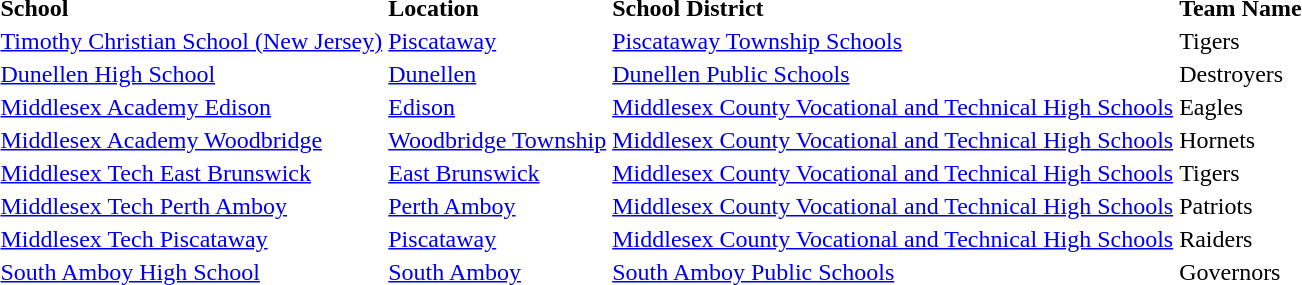<table>
<tr>
<td><strong>School</strong></td>
<td><strong>Location</strong></td>
<td><strong>School District</strong></td>
<td><strong>Team Name</strong></td>
</tr>
<tr>
<td><a href='#'>Timothy Christian School (New Jersey)</a></td>
<td><a href='#'>Piscataway</a></td>
<td><a href='#'>Piscataway Township Schools</a></td>
<td>Tigers</td>
</tr>
<tr>
<td><a href='#'>Dunellen High School</a></td>
<td><a href='#'>Dunellen</a></td>
<td><a href='#'>Dunellen Public Schools</a></td>
<td>Destroyers</td>
</tr>
<tr>
<td><a href='#'>Middlesex Academy Edison</a></td>
<td><a href='#'>Edison</a></td>
<td><a href='#'>Middlesex County Vocational and Technical High Schools</a></td>
<td>Eagles</td>
</tr>
<tr>
<td><a href='#'>Middlesex Academy Woodbridge</a></td>
<td><a href='#'>Woodbridge Township</a></td>
<td><a href='#'>Middlesex County Vocational and Technical High Schools</a></td>
<td>Hornets</td>
</tr>
<tr>
<td><a href='#'>Middlesex Tech East Brunswick</a></td>
<td><a href='#'>East Brunswick</a></td>
<td><a href='#'>Middlesex County Vocational and Technical High Schools</a></td>
<td>Tigers</td>
</tr>
<tr>
<td><a href='#'>Middlesex Tech Perth Amboy</a></td>
<td><a href='#'>Perth Amboy</a></td>
<td><a href='#'>Middlesex County Vocational and Technical High Schools</a></td>
<td>Patriots</td>
</tr>
<tr>
<td><a href='#'>Middlesex Tech Piscataway</a></td>
<td><a href='#'>Piscataway</a></td>
<td><a href='#'>Middlesex County Vocational and Technical High Schools</a></td>
<td>Raiders</td>
</tr>
<tr>
<td><a href='#'>South Amboy High School</a></td>
<td><a href='#'>South Amboy</a></td>
<td><a href='#'>South Amboy Public Schools</a></td>
<td>Governors</td>
</tr>
<tr>
</tr>
</table>
